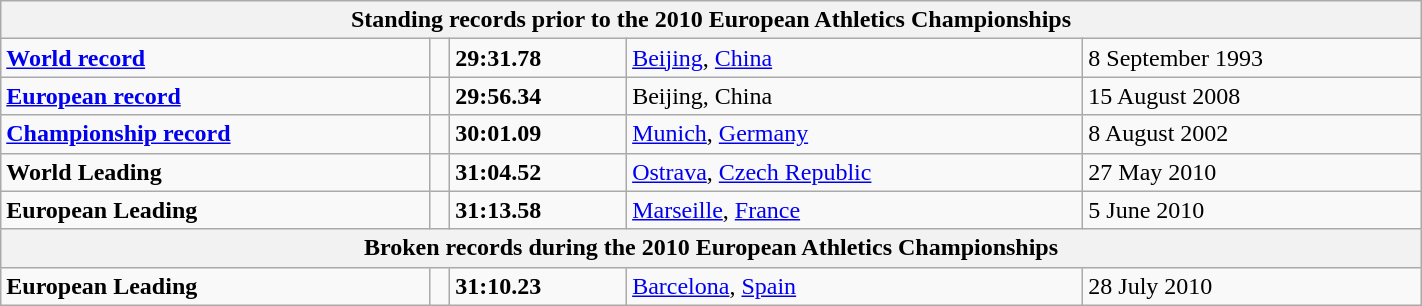<table class="wikitable" width=75%>
<tr>
<th colspan="5">Standing records prior to the 2010 European Athletics Championships</th>
</tr>
<tr>
<td><strong><a href='#'>World record</a></strong></td>
<td></td>
<td><strong>29:31.78</strong></td>
<td><a href='#'>Beijing</a>, <a href='#'>China</a></td>
<td>8 September 1993</td>
</tr>
<tr>
<td><strong><a href='#'>European record</a></strong></td>
<td></td>
<td><strong>29:56.34</strong></td>
<td>Beijing, China</td>
<td>15 August 2008</td>
</tr>
<tr>
<td><strong><a href='#'>Championship record</a></strong></td>
<td></td>
<td><strong>30:01.09 </strong></td>
<td><a href='#'>Munich</a>, <a href='#'>Germany</a></td>
<td>8 August 2002</td>
</tr>
<tr>
<td><strong>World Leading</strong></td>
<td></td>
<td><strong>31:04.52</strong></td>
<td><a href='#'>Ostrava</a>, <a href='#'>Czech Republic</a></td>
<td>27 May 2010</td>
</tr>
<tr>
<td><strong>European Leading</strong></td>
<td></td>
<td><strong>31:13.58</strong></td>
<td><a href='#'>Marseille</a>, <a href='#'>France</a></td>
<td>5 June 2010</td>
</tr>
<tr>
<th colspan="5">Broken records during the 2010 European Athletics Championships</th>
</tr>
<tr>
<td><strong>European Leading</strong></td>
<td></td>
<td><strong>31:10.23</strong></td>
<td><a href='#'>Barcelona</a>, <a href='#'>Spain</a></td>
<td>28 July 2010</td>
</tr>
</table>
